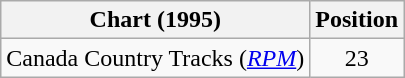<table class="wikitable sortable">
<tr>
<th scope="col">Chart (1995)</th>
<th scope="col">Position</th>
</tr>
<tr>
<td>Canada Country Tracks (<em><a href='#'>RPM</a></em>)</td>
<td align="center">23</td>
</tr>
</table>
